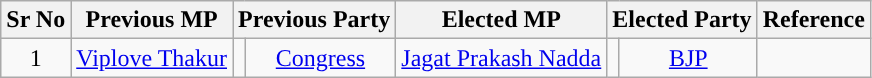<table class="wikitable">
<tr>
<th>Sr No</th>
<th>Previous MP</th>
<th colspan=2>Previous Party</th>
<th>Elected MP</th>
<th colspan=2>Elected Party</th>
<th>Reference</th>
</tr>
<tr style="text-align:center;">
<td>1</td>
<td><a href='#'>Viplove Thakur</a></td>
<td width="1px"></td>
<td rowspan=1><a href='#'>Congress</a></td>
<td><a href='#'>Jagat Prakash Nadda</a></td>
<td width="1px"></td>
<td rowspan=1><a href='#'>BJP</a></td>
<td rowspan=1></td>
</tr>
</table>
